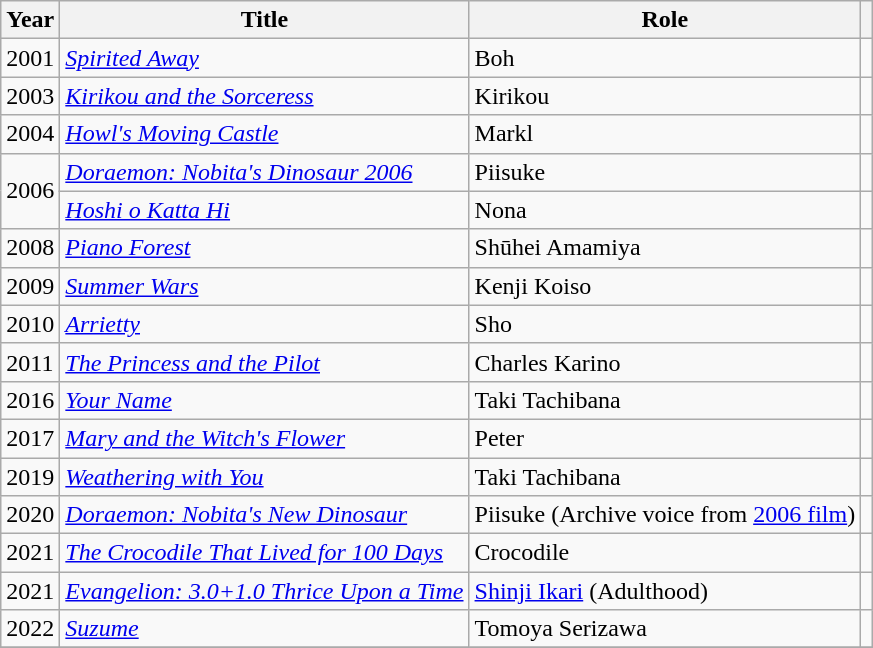<table class="wikitable">
<tr>
<th>Year</th>
<th>Title</th>
<th>Role</th>
<th class="unsortable"></th>
</tr>
<tr>
<td>2001</td>
<td><em><a href='#'>Spirited Away</a></em></td>
<td>Boh</td>
<td></td>
</tr>
<tr>
<td>2003</td>
<td><em><a href='#'>Kirikou and the Sorceress</a></em></td>
<td>Kirikou</td>
<td></td>
</tr>
<tr>
<td>2004</td>
<td><em><a href='#'>Howl's Moving Castle</a></em></td>
<td>Markl</td>
<td></td>
</tr>
<tr>
<td rowspan="2">2006</td>
<td><em><a href='#'>Doraemon: Nobita's Dinosaur 2006</a></em></td>
<td>Piisuke</td>
<td></td>
</tr>
<tr>
<td><em><a href='#'>Hoshi o Katta Hi</a></em></td>
<td>Nona</td>
<td></td>
</tr>
<tr>
<td>2008</td>
<td><em><a href='#'>Piano Forest</a></em></td>
<td>Shūhei Amamiya</td>
<td></td>
</tr>
<tr>
<td>2009</td>
<td><em><a href='#'>Summer Wars</a></em></td>
<td>Kenji Koiso</td>
<td></td>
</tr>
<tr>
<td>2010</td>
<td><em><a href='#'>Arrietty</a></em></td>
<td>Sho</td>
<td></td>
</tr>
<tr>
<td>2011</td>
<td><em><a href='#'>The Princess and the Pilot</a></em></td>
<td>Charles Karino</td>
<td></td>
</tr>
<tr>
<td>2016</td>
<td><em><a href='#'>Your Name</a></em></td>
<td>Taki Tachibana</td>
<td></td>
</tr>
<tr>
<td>2017</td>
<td><em><a href='#'>Mary and the Witch's Flower</a></em></td>
<td>Peter</td>
<td></td>
</tr>
<tr>
<td>2019</td>
<td><em><a href='#'>Weathering with You</a></em></td>
<td>Taki Tachibana</td>
<td></td>
</tr>
<tr>
<td>2020</td>
<td><em><a href='#'>Doraemon: Nobita's New Dinosaur</a></em></td>
<td>Piisuke (Archive voice from <a href='#'>2006 film</a>)</td>
<td></td>
</tr>
<tr>
<td>2021</td>
<td><em><a href='#'>The Crocodile That Lived for 100 Days</a></em></td>
<td>Crocodile</td>
<td></td>
</tr>
<tr>
<td>2021</td>
<td><em><a href='#'>Evangelion: 3.0+1.0 Thrice Upon a Time</a></em></td>
<td><a href='#'>Shinji Ikari</a> (Adulthood)</td>
<td></td>
</tr>
<tr>
<td>2022</td>
<td><em><a href='#'>Suzume</a></em></td>
<td>Tomoya Serizawa</td>
<td></td>
</tr>
<tr>
</tr>
</table>
